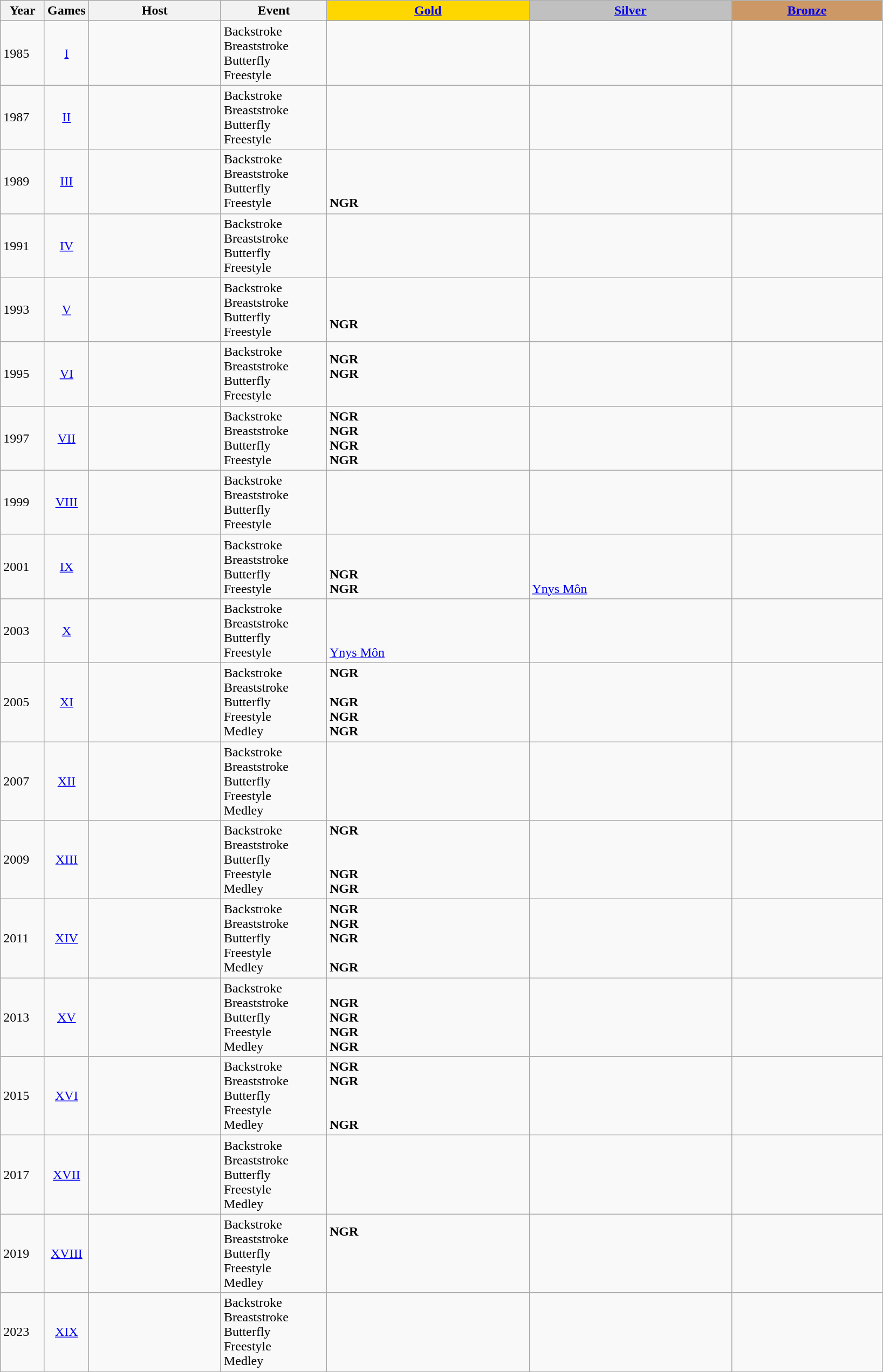<table class="sortable wikitable collapsible collapsed">
<tr>
<th rowspan="2" style="width:5%;">Year</th>
<th rowspan="2" style="width:5%;">Games</th>
<th rowspan="2" style="width:15%;">Host</th>
<th rowspan="2" style="width:12%;">Event</th>
<th style="background-color: gold"><a href='#'>Gold</a></th>
<th style="background-color: silver"><a href='#'>Silver</a></th>
<th style="background-color: #CC9966"><a href='#'>Bronze</a></th>
</tr>
<tr>
</tr>
<tr>
<td>1985</td>
<td align=center><a href='#'>I</a></td>
<td align="left"></td>
<td>Backstroke <br> Breaststroke <br> Butterfly <br> Freestyle</td>
<td align="left"> <br>  <br>  <br> </td>
<td align="left"> <br>  <br>  <br> </td>
<td align="left"> <br>  <br>  <br> </td>
</tr>
<tr>
<td>1987</td>
<td align=center><a href='#'>II</a></td>
<td align="left"></td>
<td>Backstroke <br> Breaststroke <br> Butterfly <br> Freestyle</td>
<td align="left"> <br>  <br>  <br> </td>
<td align="left"> <br>  <br>  <br> </td>
<td align="left"> <br>  <br>  <br> </td>
</tr>
<tr>
<td>1989</td>
<td align=center><a href='#'>III</a></td>
<td align="left"></td>
<td>Backstroke <br> Breaststroke <br> Butterfly <br> Freestyle</td>
<td align="left"> <br>  <br>  <br>  <strong>NGR</strong></td>
<td align="left"> <br>  <br>  <br> </td>
<td align="left"> <br>  <br>  <br> </td>
</tr>
<tr>
<td>1991</td>
<td align=center><a href='#'>IV</a></td>
<td align="left"></td>
<td>Backstroke <br> Breaststroke <br> Butterfly <br> Freestyle</td>
<td align="left"> <br>  <br>  <br> </td>
<td align="left"> <br>  <br>  <br> </td>
<td align="left"> <br>  <br>   <br> </td>
</tr>
<tr>
<td>1993</td>
<td align=center><a href='#'>V</a></td>
<td align="left"></td>
<td>Backstroke <br> Breaststroke <br> Butterfly <br> Freestyle</td>
<td align="left"> <br>  <br>  <strong>NGR</strong> <br> </td>
<td align="left"> <br>  <br>  <br> </td>
<td align="left"> <br>  <br>  <br> </td>
</tr>
<tr>
<td>1995</td>
<td align=center><a href='#'>VI</a></td>
<td align="left"></td>
<td>Backstroke <br> Breaststroke <br> Butterfly <br> Freestyle</td>
<td align="left"> <strong>NGR</strong> <br>  <strong>NGR</strong> <br>  <br> </td>
<td align="left"> <br>  <br>  <br> </td>
<td align="left"> <br>  <br>  <br> </td>
</tr>
<tr>
<td>1997</td>
<td align=center><a href='#'>VII</a></td>
<td align="left"></td>
<td>Backstroke <br> Breaststroke <br> Butterfly <br> Freestyle</td>
<td align="left"> <strong>NGR</strong> <br>  <strong>NGR</strong> <br>  <strong>NGR</strong> <br>  <strong>NGR</strong></td>
<td align="left"> <br>  <br>  <br> </td>
<td align="left"> <br>  <br>   <br> </td>
</tr>
<tr>
<td>1999</td>
<td align=center><a href='#'>VIII</a></td>
<td align="left"></td>
<td>Backstroke <br> Breaststroke <br> Butterfly <br> Freestyle</td>
<td align="left"> <br>  <br> <br> </td>
<td align="left"> <br>  <br>  <br> </td>
<td align="left"> <br>  <br>  <br> </td>
</tr>
<tr>
<td>2001</td>
<td align=center><a href='#'>IX</a></td>
<td align="left"></td>
<td>Backstroke <br> Breaststroke <br> Butterfly <br> Freestyle</td>
<td align="left"> <br>  <br>  <strong>NGR</strong> <br>  <strong>NGR</strong></td>
<td align="left"> <br>  <br>  <br>  <a href='#'>Ynys Môn</a></td>
<td align="left"> <br>  <br>  <br> </td>
</tr>
<tr>
<td>2003</td>
<td align=center><a href='#'>X</a></td>
<td align="left"></td>
<td>Backstroke <br> Breaststroke <br> Butterfly <br> Freestyle</td>
<td align="left"> <br>   <br>  <br>  <a href='#'>Ynys Môn</a></td>
<td align="left"> <br>  <br>  <br> </td>
<td align="left"> <br>  <br>  <br> </td>
</tr>
<tr>
<td>2005</td>
<td align=center><a href='#'>XI</a></td>
<td align="left"></td>
<td>Backstroke <br> Breaststroke <br> Butterfly <br> Freestyle <br> Medley</td>
<td align="left"> <strong>NGR</strong> <br>  <br>  <strong>NGR</strong> <br>  <strong>NGR</strong> <br>  <strong>NGR</strong></td>
<td align="left"> <br>  <br>  <br>  <br> </td>
<td align="left"> <br>  <br>  <br>  <br> </td>
</tr>
<tr>
<td>2007</td>
<td align=center><a href='#'>XII</a></td>
<td align="left"></td>
<td>Backstroke <br> Breaststroke <br> Butterfly <br> Freestyle <br> Medley</td>
<td align="left"> <br>  <br>  <br>  <br> </td>
<td align="left"> <br>  <br>  <br>  <br> </td>
<td align="left"> <br>  <br>  <br>  <br> </td>
</tr>
<tr>
<td>2009</td>
<td align=center><a href='#'>XIII</a></td>
<td align="left"></td>
<td>Backstroke <br> Breaststroke <br> Butterfly <br> Freestyle <br> Medley</td>
<td align="left"> <strong>NGR</strong> <br>  <br>  <br>  <strong>NGR</strong> <br>  <strong>NGR</strong></td>
<td align="left"> <br>  <br>  <br>  <br> </td>
<td align="left"> <br>  <br>  <br>  <br> </td>
</tr>
<tr>
<td>2011</td>
<td align=center><a href='#'>XIV</a></td>
<td align="left"></td>
<td>Backstroke <br> Breaststroke <br> Butterfly <br> Freestyle <br> Medley</td>
<td align="left"> <strong>NGR</strong> <br>  <strong>NGR</strong> <br>  <strong>NGR</strong> <br>  <br>  <strong>NGR</strong></td>
<td align="left"> <br>  <br>  <br>  <br> </td>
<td align="left"> <br>  <br>  <br>  <br> </td>
</tr>
<tr>
<td>2013</td>
<td align=center><a href='#'>XV</a></td>
<td align="left"></td>
<td>Backstroke <br> Breaststroke <br> Butterfly <br> Freestyle <br> Medley</td>
<td align="left"> <br>  <strong>NGR</strong> <br>  <strong>NGR</strong> <br>  <strong>NGR</strong> <br>  <strong>NGR</strong></td>
<td align="left"> <br>  <br>  <br>  <br> </td>
<td align="left"> <br>  <br>  <br>  <br> </td>
</tr>
<tr>
<td>2015</td>
<td align=center><a href='#'>XVI</a></td>
<td align="left"></td>
<td>Backstroke <br> Breaststroke <br> Butterfly <br> Freestyle <br> Medley</td>
<td align="left"> <strong>NGR</strong> <br>  <strong>NGR</strong><br>  <br>  <br>  <strong>NGR</strong></td>
<td align="left"> <br>  <br>  <br>  <br> </td>
<td align="left"> <br>  <br>  <br>  <br> </td>
</tr>
<tr>
<td>2017</td>
<td align=center><a href='#'>XVII</a></td>
<td align="left"></td>
<td>Backstroke <br> Breaststroke <br> Butterfly <br> Freestyle <br> Medley</td>
<td align="left"> <br>  <br>  <br>  <br> </td>
<td align="left"> <br>  <br>  <br>  <br> </td>
<td align="left"> <br>  <br>  <br>  <br> </td>
</tr>
<tr>
<td>2019</td>
<td align=center><a href='#'>XVIII</a></td>
<td align="left"></td>
<td>Backstroke <br> Breaststroke <br> Butterfly <br> Freestyle <br> Medley</td>
<td align="left"> <strong>NGR</strong> <br>  <br>  <br>  <br> </td>
<td align="left"> <br>  <br>  <br>  <br> </td>
<td align="left"> <br>  <br>  <br>  <br> </td>
</tr>
<tr>
<td>2023</td>
<td align=center><a href='#'>XIX</a></td>
<td align="left"></td>
<td>Backstroke <br> Breaststroke <br> Butterfly <br> Freestyle <br> Medley</td>
<td align="left"> <br>  <br>  <br>  <br> </td>
<td align="left"> <br>  <br>  <br>  <br> </td>
<td align="left"> <br>  <br>  <br>  <br> </td>
</tr>
</table>
